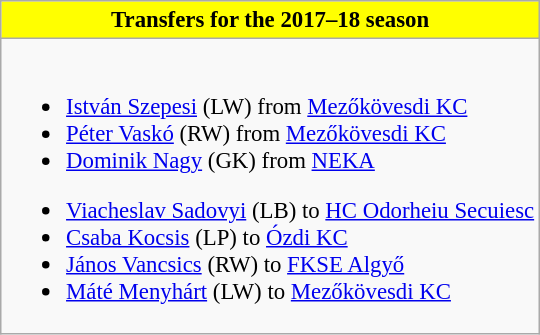<table class="wikitable collapsible collapsed" style="font-size:95%">
<tr>
<th style="color:black; background:yellow"> <strong>Transfers for the 2017–18 season</strong></th>
</tr>
<tr>
<td><br>
<ul><li> <a href='#'>István Szepesi</a> (LW) from  <a href='#'>Mezőkövesdi KC</a></li><li> <a href='#'>Péter Vaskó</a> (RW) from  <a href='#'>Mezőkövesdi KC</a></li><li> <a href='#'>Dominik Nagy</a> (GK) from  <a href='#'>NEKA</a></li></ul><ul><li> <a href='#'>Viacheslav Sadovyi</a> (LB) to  <a href='#'>HC Odorheiu Secuiesc</a></li><li> <a href='#'>Csaba Kocsis</a> (LP) to  <a href='#'>Ózdi KC</a></li><li> <a href='#'>János Vancsics</a> (RW) to  <a href='#'>FKSE Algyő</a></li><li> <a href='#'>Máté Menyhárt</a> (LW) to  <a href='#'>Mezőkövesdi KC</a></li></ul></td>
</tr>
</table>
